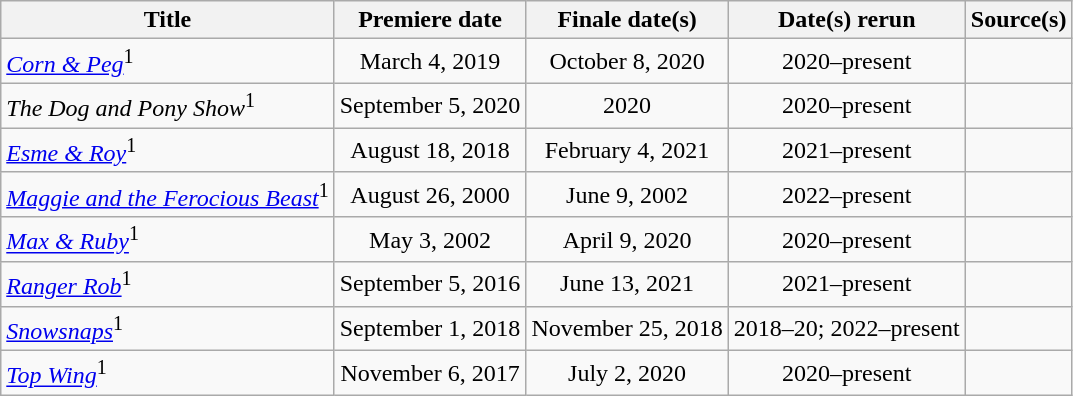<table class="wikitable sortable" style="text-align: center;">
<tr>
<th>Title</th>
<th>Premiere date</th>
<th>Finale date(s)</th>
<th>Date(s) rerun</th>
<th>Source(s)</th>
</tr>
<tr>
<td scope="row" style="text-align:left;"><em><a href='#'>Corn & Peg</a></em><sup>1</sup></td>
<td>March 4, 2019</td>
<td>October 8, 2020</td>
<td>2020–present</td>
<td></td>
</tr>
<tr>
<td scope="row" style="text-align:left;"><em>The Dog and Pony Show</em><sup>1</sup></td>
<td>September 5, 2020</td>
<td>2020</td>
<td>2020–present</td>
<td></td>
</tr>
<tr>
<td scope="row" style="text-align:left;"><em><a href='#'>Esme & Roy</a></em><sup>1</sup></td>
<td>August 18, 2018</td>
<td>February 4, 2021</td>
<td>2021–present</td>
<td></td>
</tr>
<tr>
<td scope="row" style="text-align:left;"><em><a href='#'>Maggie and the Ferocious Beast</a></em><sup>1</sup></td>
<td>August 26, 2000</td>
<td>June 9, 2002</td>
<td>2022–present</td>
<td></td>
</tr>
<tr>
<td scope="row" style="text-align:left;"><em><a href='#'>Max & Ruby</a></em><sup>1</sup></td>
<td>May 3, 2002</td>
<td>April 9, 2020</td>
<td>2020–present</td>
<td></td>
</tr>
<tr>
<td scope="row" style="text-align:left;"><em><a href='#'>Ranger Rob</a></em><sup>1</sup></td>
<td>September 5, 2016</td>
<td>June 13, 2021</td>
<td>2021–present</td>
<td></td>
</tr>
<tr>
<td scope="row" style="text-align:left;"><em><a href='#'>Snowsnaps</a></em><sup>1</sup></td>
<td>September 1, 2018</td>
<td>November 25, 2018</td>
<td>2018–20; 2022–present</td>
<td></td>
</tr>
<tr>
<td scope="row" style="text-align:left;"><em><a href='#'>Top Wing</a></em><sup>1</sup></td>
<td>November 6, 2017</td>
<td>July 2, 2020</td>
<td>2020–present</td>
<td></td>
</tr>
</table>
